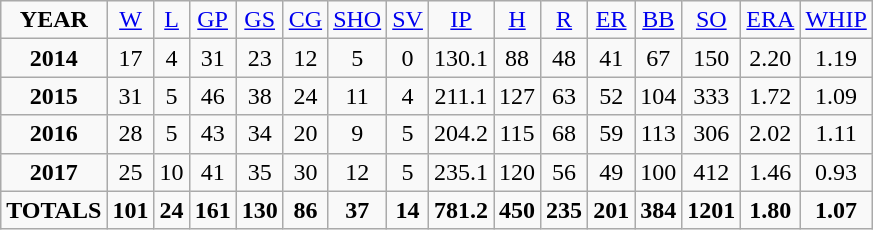<table class="wikitable">
<tr align=center>
<td><strong>YEAR</strong></td>
<td><a href='#'>W</a></td>
<td><a href='#'>L</a></td>
<td><a href='#'>GP</a></td>
<td><a href='#'>GS</a></td>
<td><a href='#'>CG</a></td>
<td><a href='#'>SHO</a></td>
<td><a href='#'>SV</a></td>
<td><a href='#'>IP</a></td>
<td><a href='#'>H</a></td>
<td><a href='#'>R</a></td>
<td><a href='#'>ER</a></td>
<td><a href='#'>BB</a></td>
<td><a href='#'>SO</a></td>
<td><a href='#'>ERA</a></td>
<td><a href='#'>WHIP</a></td>
</tr>
<tr align=center>
<td><strong>2014</strong></td>
<td>17</td>
<td>4</td>
<td>31</td>
<td>23</td>
<td>12</td>
<td>5</td>
<td>0</td>
<td>130.1</td>
<td>88</td>
<td>48</td>
<td>41</td>
<td>67</td>
<td>150</td>
<td>2.20</td>
<td>1.19</td>
</tr>
<tr align=center>
<td><strong>2015</strong></td>
<td>31</td>
<td>5</td>
<td>46</td>
<td>38</td>
<td>24</td>
<td>11</td>
<td>4</td>
<td>211.1</td>
<td>127</td>
<td>63</td>
<td>52</td>
<td>104</td>
<td>333</td>
<td>1.72</td>
<td>1.09</td>
</tr>
<tr align=center>
<td><strong>2016</strong></td>
<td>28</td>
<td>5</td>
<td>43</td>
<td>34</td>
<td>20</td>
<td>9</td>
<td>5</td>
<td>204.2</td>
<td>115</td>
<td>68</td>
<td>59</td>
<td>113</td>
<td>306</td>
<td>2.02</td>
<td>1.11</td>
</tr>
<tr align=center>
<td><strong>2017</strong></td>
<td>25</td>
<td>10</td>
<td>41</td>
<td>35</td>
<td>30</td>
<td>12</td>
<td>5</td>
<td>235.1</td>
<td>120</td>
<td>56</td>
<td>49</td>
<td>100</td>
<td>412</td>
<td>1.46</td>
<td>0.93</td>
</tr>
<tr align=center>
<td><strong>TOTALS</strong></td>
<td><strong>101</strong></td>
<td><strong>24</strong></td>
<td><strong>161</strong></td>
<td><strong>130</strong></td>
<td><strong>86</strong></td>
<td><strong>37</strong></td>
<td><strong>14</strong></td>
<td><strong>781.2</strong></td>
<td><strong>450</strong></td>
<td><strong>235</strong></td>
<td><strong>201</strong></td>
<td><strong>384</strong></td>
<td><strong>1201</strong></td>
<td><strong>1.80</strong></td>
<td><strong>1.07</strong></td>
</tr>
</table>
